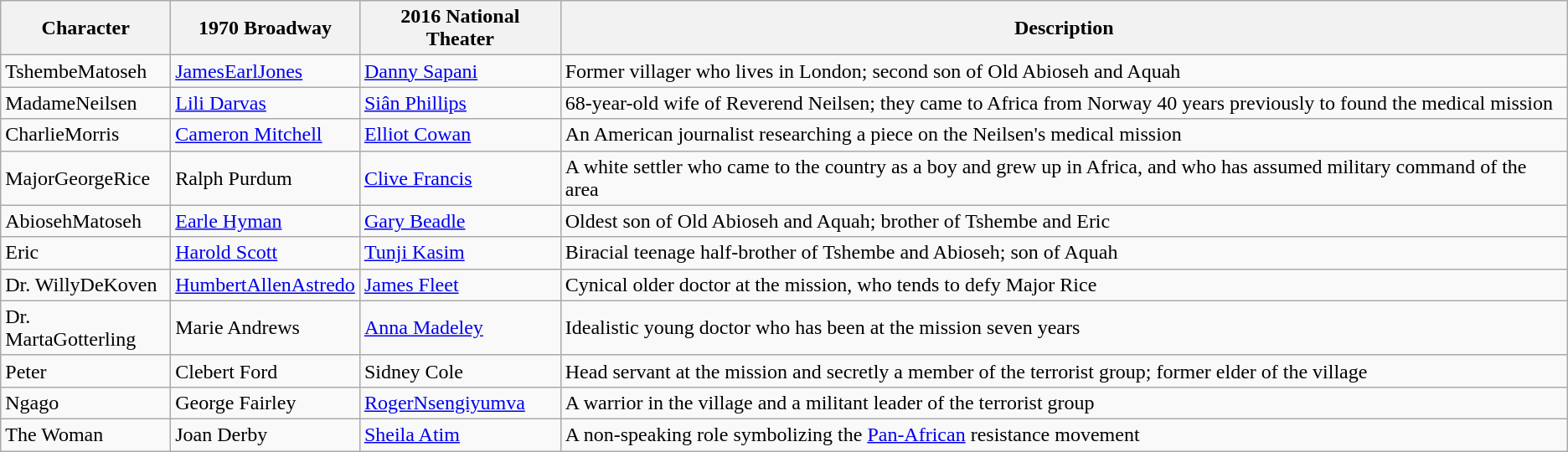<table class="wikitable sortable">
<tr>
<th>Character</th>
<th>1970 Broadway</th>
<th>2016 National Theater</th>
<th>Description</th>
</tr>
<tr>
<td>TshembeMatoseh</td>
<td><a href='#'>JamesEarlJones</a></td>
<td><a href='#'>Danny Sapani</a></td>
<td>Former villager who lives in London; second son of Old Abioseh and Aquah</td>
</tr>
<tr>
<td>MadameNeilsen</td>
<td><a href='#'>Lili Darvas</a></td>
<td><a href='#'>Siân Phillips</a></td>
<td>68-year-old wife of Reverend Neilsen; they came to Africa from Norway 40 years previously to found the medical mission</td>
</tr>
<tr>
<td>CharlieMorris</td>
<td><a href='#'>Cameron Mitchell</a></td>
<td><a href='#'>Elliot Cowan</a></td>
<td>An American journalist researching a piece on the Neilsen's medical mission</td>
</tr>
<tr>
<td>MajorGeorgeRice</td>
<td>Ralph Purdum</td>
<td><a href='#'>Clive Francis</a></td>
<td>A white settler who came to the country as a boy and grew up in Africa, and who has assumed military command of the area</td>
</tr>
<tr>
<td>AbiosehMatoseh</td>
<td><a href='#'>Earle Hyman</a></td>
<td><a href='#'>Gary Beadle</a></td>
<td>Oldest son of Old Abioseh and Aquah; brother of Tshembe and Eric</td>
</tr>
<tr>
<td>Eric</td>
<td><a href='#'>Harold Scott</a></td>
<td><a href='#'>Tunji Kasim</a></td>
<td>Biracial teenage half-brother of Tshembe and Abioseh; son of Aquah</td>
</tr>
<tr>
<td>Dr. WillyDeKoven</td>
<td><a href='#'>HumbertAllenAstredo</a></td>
<td><a href='#'>James Fleet</a></td>
<td>Cynical older doctor at the mission, who tends to defy Major Rice</td>
</tr>
<tr>
<td>Dr. MartaGotterling</td>
<td>Marie Andrews</td>
<td><a href='#'>Anna Madeley</a></td>
<td>Idealistic young doctor who has been at the mission seven years</td>
</tr>
<tr>
<td>Peter</td>
<td>Clebert Ford</td>
<td>Sidney Cole</td>
<td>Head servant at the mission and secretly a member of the terrorist group; former elder of the village</td>
</tr>
<tr>
<td>Ngago</td>
<td>George Fairley</td>
<td><a href='#'>RogerNsengiyumva</a></td>
<td>A warrior in the village and a militant leader of the terrorist group</td>
</tr>
<tr>
<td>The Woman</td>
<td>Joan Derby</td>
<td><a href='#'>Sheila Atim</a></td>
<td>A non-speaking role symbolizing the <a href='#'>Pan-African</a> resistance movement</td>
</tr>
</table>
